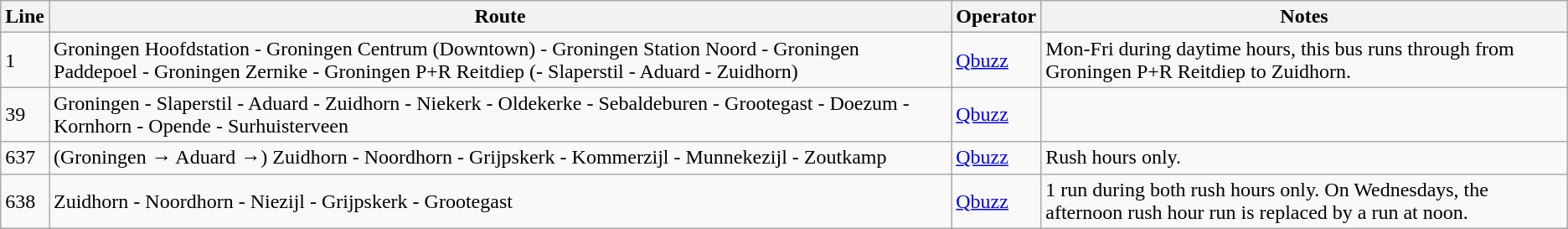<table class="wikitable">
<tr>
<th>Line</th>
<th>Route</th>
<th>Operator</th>
<th>Notes</th>
</tr>
<tr>
<td>1</td>
<td>Groningen Hoofdstation - Groningen Centrum (Downtown) - Groningen Station Noord - Groningen Paddepoel - Groningen Zernike - Groningen P+R Reitdiep (- Slaperstil - Aduard - Zuidhorn)</td>
<td><a href='#'>Qbuzz</a></td>
<td>Mon-Fri during daytime hours, this bus runs through from Groningen P+R Reitdiep to Zuidhorn.</td>
</tr>
<tr>
<td>39</td>
<td>Groningen - Slaperstil - Aduard - Zuidhorn - Niekerk - Oldekerke - Sebaldeburen - Grootegast - Doezum - Kornhorn - Opende - Surhuisterveen</td>
<td><a href='#'>Qbuzz</a></td>
<td></td>
</tr>
<tr>
<td>637</td>
<td>(Groningen → Aduard →) Zuidhorn - Noordhorn - Grijpskerk - Kommerzijl - Munnekezijl - Zoutkamp</td>
<td><a href='#'>Qbuzz</a></td>
<td>Rush hours only.</td>
</tr>
<tr>
<td>638</td>
<td>Zuidhorn - Noordhorn - Niezijl - Grijpskerk - Grootegast</td>
<td><a href='#'>Qbuzz</a></td>
<td>1 run during both rush hours only. On Wednesdays, the afternoon rush hour run is replaced by a run at noon.</td>
</tr>
</table>
